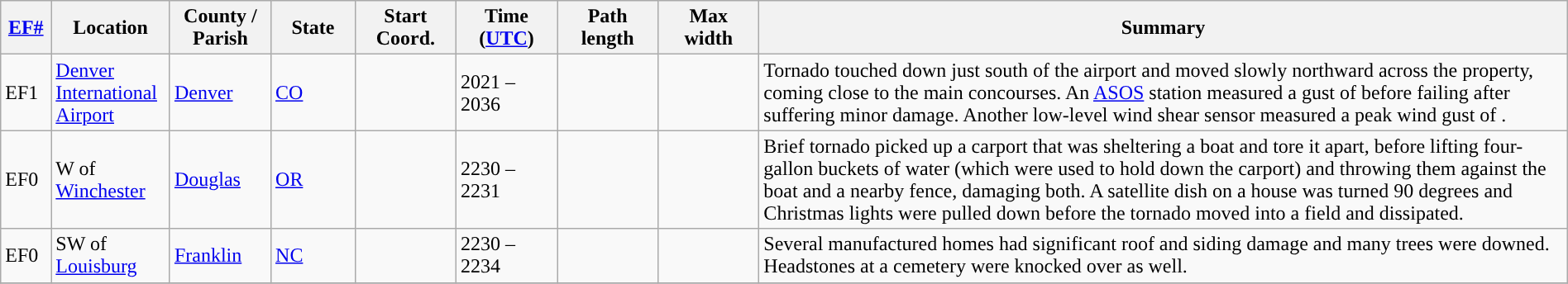<table class="wikitable sortable" style="width:100%;">
<tr>
<th scope="col" width="3%" align="center"><a href='#'>EF#</a></th>
<th scope="col" width="7%" align="center" class="unsortable">Location</th>
<th scope="col" width="6%" align="center" class="unsortable">County / Parish</th>
<th scope="col" width="5%" align="center">State</th>
<th scope="col" width="6%" align="center">Start Coord.</th>
<th scope="col" width="6%" align="center">Time (<a href='#'>UTC</a>)</th>
<th scope="col" width="6%" align="center">Path length</th>
<th scope="col" width="6%" align="center">Max width</th>
<th scope="col" width="48%" class="unsortable" align="center">Summary</th>
</tr>
<tr>
<td>EF1</td>
<td><a href='#'>Denver International Airport</a></td>
<td><a href='#'>Denver</a></td>
<td><a href='#'>CO</a></td>
<td></td>
<td>2021 – 2036</td>
<td></td>
<td></td>
<td>Tornado touched down just south of the airport and moved slowly northward across the property, coming close to the main concourses. An <a href='#'>ASOS</a> station measured a gust of  before failing after suffering minor damage. Another low-level wind shear sensor measured a peak wind gust of .</td>
</tr>
<tr>
<td>EF0</td>
<td>W of <a href='#'>Winchester</a></td>
<td><a href='#'>Douglas</a></td>
<td><a href='#'>OR</a></td>
<td></td>
<td>2230 – 2231</td>
<td></td>
<td></td>
<td>Brief tornado picked up a carport that was sheltering a boat and tore it apart, before lifting four-gallon buckets of water (which were used to hold down the carport) and throwing them against the boat and a nearby fence, damaging both. A satellite dish on a house was turned 90 degrees and Christmas lights were pulled down before the tornado moved into a field and dissipated.</td>
</tr>
<tr>
<td>EF0</td>
<td>SW of <a href='#'>Louisburg</a></td>
<td><a href='#'>Franklin</a></td>
<td><a href='#'>NC</a></td>
<td></td>
<td>2230 – 2234</td>
<td></td>
<td></td>
<td>Several manufactured homes had significant roof and siding damage and many trees were downed. Headstones at a cemetery were knocked over as well.</td>
</tr>
<tr>
</tr>
</table>
